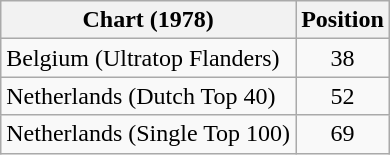<table class="wikitable sortable">
<tr>
<th>Chart (1978)</th>
<th>Position</th>
</tr>
<tr>
<td>Belgium (Ultratop Flanders)</td>
<td style="text-align:center;">38</td>
</tr>
<tr>
<td>Netherlands (Dutch Top 40)</td>
<td style="text-align:center;">52</td>
</tr>
<tr>
<td>Netherlands (Single Top 100)</td>
<td style="text-align:center;">69</td>
</tr>
</table>
